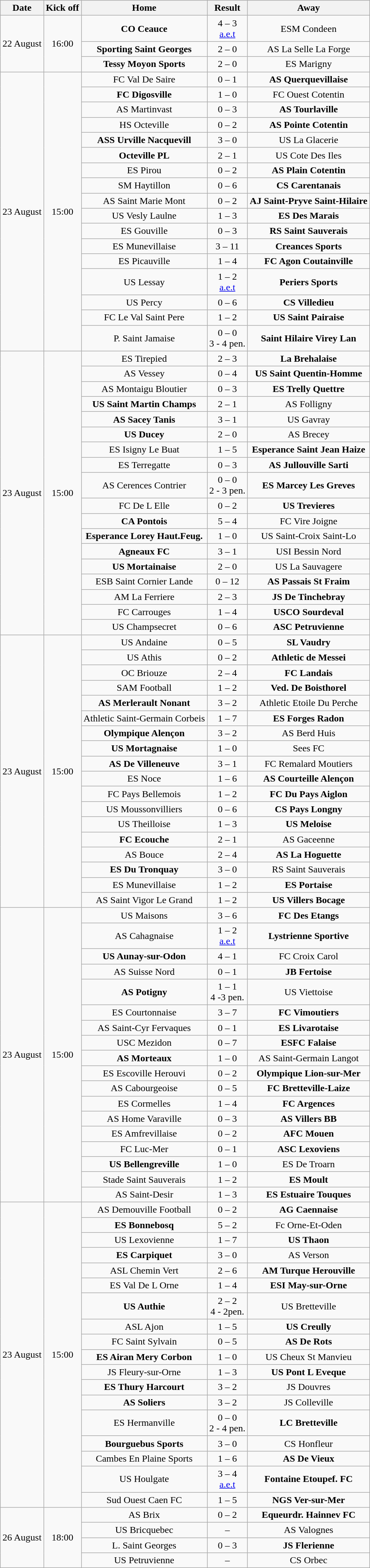<table class="wikitable" style="text-align: center">
<tr>
<th scope="col">Date</th>
<th scope="col">Kick off</th>
<th scope="col">Home</th>
<th scope="col">Result</th>
<th scope="col">Away</th>
</tr>
<tr>
<td rowspan="3">22 August</td>
<td rowspan="3">16:00</td>
<td><strong>CO Ceauce</strong></td>
<td>4 – 3 <br> <a href='#'>a.e.t</a></td>
<td>ESM Condeen</td>
</tr>
<tr>
<td><strong>Sporting Saint Georges</strong></td>
<td>2 – 0</td>
<td>AS La Selle La Forge</td>
</tr>
<tr>
<td><strong>Tessy Moyon Sports</strong></td>
<td>2 – 0</td>
<td>ES Marigny</td>
</tr>
<tr>
<td rowspan="17">23 August</td>
<td rowspan="17">15:00</td>
<td>FC Val De Saire</td>
<td>0 – 1</td>
<td><strong>AS Querquevillaise</strong></td>
</tr>
<tr>
<td><strong>FC Digosville</strong></td>
<td>1 – 0</td>
<td>FC Ouest Cotentin</td>
</tr>
<tr>
<td>AS Martinvast</td>
<td>0 – 3</td>
<td><strong>AS Tourlaville</strong></td>
</tr>
<tr>
<td>HS Octeville</td>
<td>0 – 2</td>
<td><strong>AS Pointe Cotentin</strong></td>
</tr>
<tr>
<td><strong>ASS Urville Nacquevill</strong></td>
<td>3 – 0</td>
<td>US La Glacerie</td>
</tr>
<tr>
<td><strong>Octeville PL</strong></td>
<td>2 – 1</td>
<td>US Cote Des Iles</td>
</tr>
<tr>
<td>ES Pirou</td>
<td>0 – 2</td>
<td><strong>AS Plain Cotentin</strong></td>
</tr>
<tr>
<td>SM Haytillon</td>
<td>0 – 6</td>
<td><strong>CS Carentanais</strong></td>
</tr>
<tr>
<td>AS Saint Marie Mont</td>
<td>0 – 2</td>
<td><strong>AJ Saint-Pryve Saint-Hilaire</strong></td>
</tr>
<tr>
<td>US Vesly Laulne</td>
<td>1 – 3</td>
<td><strong>ES Des Marais</strong></td>
</tr>
<tr>
<td>ES Gouville</td>
<td>0 – 3</td>
<td><strong>RS Saint Sauverais</strong></td>
</tr>
<tr>
<td>ES Munevillaise</td>
<td>3 – 11</td>
<td><strong>Creances Sports</strong></td>
</tr>
<tr>
<td>ES Picauville</td>
<td>1 – 4</td>
<td><strong>FC Agon Coutainville</strong></td>
</tr>
<tr>
<td>US Lessay</td>
<td>1 – 2 <br> <a href='#'>a.e.t</a></td>
<td><strong>Periers Sports</strong></td>
</tr>
<tr>
<td>US Percy</td>
<td>0 – 6</td>
<td><strong>CS Villedieu</strong></td>
</tr>
<tr>
<td>FC Le Val Saint Pere</td>
<td>1 – 2</td>
<td><strong>US Saint Pairaise</strong></td>
</tr>
<tr>
<td>P. Saint Jamaise</td>
<td>0 – 0 <br> 3 - 4 pen.</td>
<td><strong>Saint Hilaire Virey Lan</strong></td>
</tr>
<tr>
<td rowspan="18">23 August</td>
<td rowspan="18">15:00</td>
<td>ES Tirepied</td>
<td>2 – 3</td>
<td><strong>La Brehalaise</strong></td>
</tr>
<tr>
<td>AS Vessey</td>
<td>0 – 4</td>
<td><strong>US Saint Quentin-Homme</strong></td>
</tr>
<tr>
<td>AS Montaigu Bloutier</td>
<td>0 – 3</td>
<td><strong>ES Trelly Quettre</strong></td>
</tr>
<tr>
<td><strong>US Saint Martin Champs</strong></td>
<td>2 – 1</td>
<td>AS Folligny</td>
</tr>
<tr>
<td><strong>AS Sacey Tanis</strong></td>
<td>3 – 1</td>
<td>US Gavray</td>
</tr>
<tr>
<td><strong>US Ducey</strong></td>
<td>2 – 0</td>
<td>AS Brecey</td>
</tr>
<tr>
<td>ES Isigny Le Buat</td>
<td>1 – 5</td>
<td><strong>Esperance Saint Jean Haize</strong></td>
</tr>
<tr>
<td>ES Terregatte</td>
<td>0 – 3</td>
<td><strong>AS Jullouville Sarti</strong></td>
</tr>
<tr>
<td>AS Cerences Contrier</td>
<td>0 – 0 <br> 2 - 3 pen.</td>
<td><strong>ES Marcey Les Greves</strong></td>
</tr>
<tr>
<td>FC De L Elle</td>
<td>0 – 2</td>
<td><strong>US Trevieres</strong></td>
</tr>
<tr>
<td><strong>CA Pontois</strong></td>
<td>5 – 4</td>
<td>FC Vire Joigne</td>
</tr>
<tr>
<td><strong>Esperance Lorey Haut.Feug.</strong></td>
<td>1 – 0</td>
<td>US Saint-Croix Saint-Lo</td>
</tr>
<tr>
<td><strong>Agneaux FC</strong></td>
<td>3 – 1</td>
<td>USI Bessin Nord</td>
</tr>
<tr>
<td><strong>US Mortainaise</strong></td>
<td>2 – 0</td>
<td>US La Sauvagere</td>
</tr>
<tr>
<td>ESB Saint Cornier Lande</td>
<td>0 – 12</td>
<td><strong>AS Passais St Fraim</strong></td>
</tr>
<tr>
<td>AM La Ferriere</td>
<td>2 – 3</td>
<td><strong>JS De Tinchebray</strong></td>
</tr>
<tr>
<td>FC Carrouges</td>
<td>1 – 4</td>
<td><strong>USCO Sourdeval</strong></td>
</tr>
<tr>
<td>US Champsecret</td>
<td>0 – 6</td>
<td><strong>ASC Petruvienne</strong></td>
</tr>
<tr>
<td rowspan="18">23 August</td>
<td rowspan="18">15:00</td>
<td>US Andaine</td>
<td>0 – 5</td>
<td><strong>SL Vaudry</strong></td>
</tr>
<tr>
<td>US Athis</td>
<td>0 – 2</td>
<td><strong>Athletic de Messei</strong></td>
</tr>
<tr>
<td>OC Briouze</td>
<td>2 – 4</td>
<td><strong>FC Landais</strong></td>
</tr>
<tr>
<td>SAM Football</td>
<td>1 – 2</td>
<td><strong>Ved. De Boisthorel</strong></td>
</tr>
<tr>
<td><strong>AS Merlerault Nonant</strong></td>
<td>3 – 2</td>
<td>Athletic Etoile Du Perche</td>
</tr>
<tr>
<td>Athletic Saint-Germain Corbeis</td>
<td>1 – 7</td>
<td><strong>ES Forges Radon</strong></td>
</tr>
<tr>
<td><strong>Olympique Alençon</strong></td>
<td>3 – 2</td>
<td>AS Berd Huis</td>
</tr>
<tr>
<td><strong>US Mortagnaise</strong></td>
<td>1 – 0</td>
<td>Sees FC</td>
</tr>
<tr>
<td><strong>AS De Villeneuve</strong></td>
<td>3 – 1</td>
<td>FC Remalard Moutiers</td>
</tr>
<tr>
<td>ES Noce</td>
<td>1 – 6</td>
<td><strong>AS Courteille Alençon</strong></td>
</tr>
<tr>
<td>FC Pays Bellemois</td>
<td>1 – 2</td>
<td><strong>FC Du Pays Aiglon</strong></td>
</tr>
<tr>
<td>US Moussonvilliers</td>
<td>0 – 6</td>
<td><strong>CS Pays Longny</strong></td>
</tr>
<tr>
<td>US Theilloise</td>
<td>1 – 3</td>
<td><strong>US Meloise</strong></td>
</tr>
<tr>
<td><strong>FC Ecouche</strong></td>
<td>2 – 1</td>
<td>AS Gaceenne</td>
</tr>
<tr>
<td>AS Bouce</td>
<td>2 – 4</td>
<td><strong>AS La Hoguette</strong></td>
</tr>
<tr>
<td><strong>ES Du Tronquay</strong></td>
<td>3 – 0</td>
<td>RS Saint Sauverais</td>
</tr>
<tr>
<td>ES Munevillaise</td>
<td>1 – 2</td>
<td><strong>ES Portaise</strong></td>
</tr>
<tr>
<td>AS Saint Vigor Le Grand</td>
<td>1 – 2</td>
<td><strong>US Villers Bocage</strong></td>
</tr>
<tr>
<td rowspan="18">23 August</td>
<td rowspan="18">15:00</td>
<td>US Maisons</td>
<td>3 – 6</td>
<td><strong>FC Des Etangs</strong></td>
</tr>
<tr>
<td>AS Cahagnaise</td>
<td>1 – 2 <br> <a href='#'>a.e.t</a></td>
<td><strong>Lystrienne Sportive</strong></td>
</tr>
<tr>
<td><strong>US Aunay-sur-Odon</strong></td>
<td>4 – 1</td>
<td>FC Croix Carol</td>
</tr>
<tr>
<td>AS Suisse Nord</td>
<td>0 – 1</td>
<td><strong>JB Fertoise</strong></td>
</tr>
<tr>
<td><strong>AS Potigny</strong></td>
<td>1 – 1 <br> 4 -3 pen.</td>
<td>US Viettoise</td>
</tr>
<tr>
<td>ES Courtonnaise</td>
<td>3 – 7</td>
<td><strong>FC Vimoutiers</strong></td>
</tr>
<tr>
<td>AS Saint-Cyr Fervaques</td>
<td>0 – 1</td>
<td><strong>ES Livarotaise</strong></td>
</tr>
<tr>
<td>USC Mezidon</td>
<td>0 – 7</td>
<td><strong>ESFC Falaise</strong></td>
</tr>
<tr>
<td><strong>AS Morteaux</strong></td>
<td>1 – 0</td>
<td>AS Saint-Germain Langot</td>
</tr>
<tr>
<td>ES Escoville Herouvi</td>
<td>0 – 2</td>
<td><strong>Olympique Lion-sur-Mer</strong></td>
</tr>
<tr>
<td>AS Cabourgeoise</td>
<td>0 – 5</td>
<td><strong>FC Bretteville-Laize</strong></td>
</tr>
<tr>
<td>ES Cormelles</td>
<td>1 – 4</td>
<td><strong>FC Argences</strong></td>
</tr>
<tr>
<td>AS Home Varaville</td>
<td>0 – 3</td>
<td><strong>AS Villers BB</strong></td>
</tr>
<tr>
<td>ES Amfrevillaise</td>
<td>0 – 2</td>
<td><strong>AFC Mouen</strong></td>
</tr>
<tr>
<td>FC Luc-Mer</td>
<td>0 – 1</td>
<td><strong>ASC Lexoviens</strong></td>
</tr>
<tr>
<td><strong>US Bellengreville</strong></td>
<td>1 – 0</td>
<td>ES De Troarn</td>
</tr>
<tr>
<td>Stade Saint Sauverais</td>
<td>1 – 2</td>
<td><strong>ES Moult</strong></td>
</tr>
<tr>
<td>AS Saint-Desir</td>
<td>1 – 3</td>
<td><strong>ES Estuaire Touques</strong></td>
</tr>
<tr>
<td rowspan="18">23 August</td>
<td rowspan="18">15:00</td>
<td>AS Demouville Football</td>
<td>0 – 2</td>
<td><strong>AG Caennaise</strong></td>
</tr>
<tr>
<td><strong>ES Bonnebosq</strong></td>
<td>5 – 2</td>
<td>Fc Orne-Et-Oden</td>
</tr>
<tr>
<td>US Lexovienne</td>
<td>1 – 7</td>
<td><strong>US Thaon</strong></td>
</tr>
<tr>
<td><strong>ES Carpiquet</strong></td>
<td>3 – 0</td>
<td>AS Verson</td>
</tr>
<tr>
<td>ASL Chemin Vert</td>
<td>2 – 6</td>
<td><strong>AM Turque Herouville</strong></td>
</tr>
<tr>
<td>ES Val De L Orne</td>
<td>1 – 4</td>
<td><strong>ESI May-sur-Orne</strong></td>
</tr>
<tr>
<td><strong>US Authie</strong></td>
<td>2 – 2 <br> 4 - 2pen.</td>
<td>US Bretteville</td>
</tr>
<tr>
<td>ASL Ajon</td>
<td>1 – 5</td>
<td><strong>US Creully</strong></td>
</tr>
<tr>
<td>FC Saint Sylvain</td>
<td>0 – 5</td>
<td><strong>AS De Rots</strong></td>
</tr>
<tr>
<td><strong>ES Airan Mery Corbon</strong></td>
<td>1 – 0</td>
<td>US Cheux St Manvieu</td>
</tr>
<tr>
<td>JS Fleury-sur-Orne</td>
<td>1 – 3</td>
<td><strong>US Pont L Eveque</strong></td>
</tr>
<tr>
<td><strong>ES Thury Harcourt</strong></td>
<td>3 – 2</td>
<td>JS Douvres</td>
</tr>
<tr>
<td><strong>AS Soliers</strong></td>
<td>3 – 2</td>
<td>JS Colleville</td>
</tr>
<tr>
<td>ES Hermanville</td>
<td>0 – 0 <br> 2 - 4 pen.</td>
<td><strong>LC Bretteville</strong></td>
</tr>
<tr>
<td><strong>Bourguebus Sports</strong></td>
<td>3 – 0</td>
<td>CS Honfleur</td>
</tr>
<tr>
<td>Cambes En Plaine Sports</td>
<td>1 – 6</td>
<td><strong>AS De Vieux</strong></td>
</tr>
<tr>
<td>US Houlgate</td>
<td>3 – 4 <br> <a href='#'>a.e.t</a></td>
<td><strong>Fontaine Etoupef. FC</strong></td>
</tr>
<tr>
<td>Sud Ouest Caen FC</td>
<td>1 – 5</td>
<td><strong>NGS Ver-sur-Mer</strong></td>
</tr>
<tr>
<td rowspan="4">26 August</td>
<td rowspan="4">18:00</td>
<td>AS Brix</td>
<td>0 – 2</td>
<td><strong>Equeurdr. Hainnev FC</strong></td>
</tr>
<tr>
<td>US Bricquebec</td>
<td>–</td>
<td>AS Valognes</td>
</tr>
<tr>
<td>L. Saint Georges</td>
<td>0 – 3</td>
<td><strong>JS Flerienne</strong></td>
</tr>
<tr>
<td>US Petruvienne</td>
<td>–</td>
<td>CS Orbec</td>
</tr>
</table>
